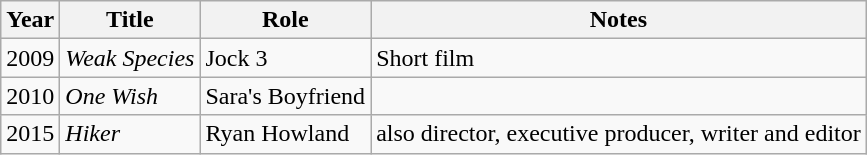<table class="wikitable">
<tr>
<th>Year</th>
<th>Title</th>
<th>Role</th>
<th>Notes</th>
</tr>
<tr>
<td>2009</td>
<td><em>Weak Species</em></td>
<td>Jock 3</td>
<td>Short film</td>
</tr>
<tr>
<td>2010</td>
<td><em>One Wish</em></td>
<td>Sara's Boyfriend</td>
<td></td>
</tr>
<tr>
<td>2015</td>
<td><em>Hiker</em></td>
<td>Ryan Howland</td>
<td>also director, executive producer, writer and editor</td>
</tr>
</table>
